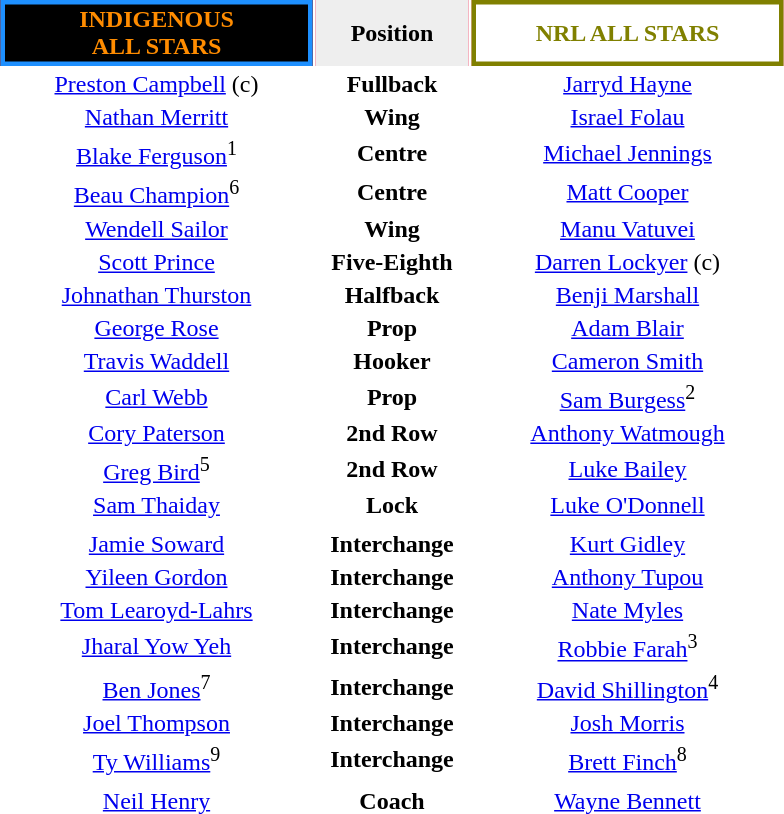<table style="margin: 1em auto 1em auto">
<tr bgcolor=#FF0033>
<th align="center" width="200" style="border: 3px solid dodgerblue; background: black; color: darkorange">INDIGENOUS<br> ALL STARS</th>
<th align="center" width="100" style="background: #eeeeee; color: black">Position</th>
<th align="center" width="200" style="border: 3px solid olive; background: white; color: olive">NRL ALL STARS</th>
</tr>
<tr>
<td align="center"><a href='#'>Preston Campbell</a> (c) </td>
<th>Fullback</th>
<td align="center"> <a href='#'>Jarryd Hayne</a></td>
</tr>
<tr>
<td align="center"><a href='#'>Nathan Merritt</a> </td>
<th>Wing</th>
<td align="center"> <a href='#'>Israel Folau</a></td>
</tr>
<tr>
<td align="center"><a href='#'>Blake Ferguson</a><sup>1</sup> </td>
<th>Centre</th>
<td align="center"> <a href='#'>Michael Jennings</a></td>
</tr>
<tr>
<td align="center"><a href='#'>Beau Champion</a><sup>6</sup> </td>
<th>Centre</th>
<td align="center"> <a href='#'>Matt Cooper</a></td>
</tr>
<tr>
<td align="center"><a href='#'>Wendell Sailor</a></td>
<th>Wing</th>
<td align="center">  <a href='#'>Manu Vatuvei</a></td>
</tr>
<tr>
<td align="center"><a href='#'>Scott Prince</a> </td>
<th>Five-Eighth</th>
<td align="center">  <a href='#'>Darren Lockyer</a> (c)</td>
</tr>
<tr>
<td align="center"><a href='#'>Johnathan Thurston</a> </td>
<th>Halfback</th>
<td align="center"> <a href='#'>Benji Marshall</a></td>
</tr>
<tr>
<td align="center"><a href='#'>George Rose</a> </td>
<th>Prop</th>
<td align="center"> <a href='#'>Adam Blair</a></td>
</tr>
<tr>
<td align="center"><a href='#'>Travis Waddell</a> </td>
<th>Hooker</th>
<td align="center"> <a href='#'>Cameron Smith</a></td>
</tr>
<tr>
<td align="center"><a href='#'>Carl Webb</a> </td>
<th>Prop</th>
<td align="center"> <a href='#'>Sam Burgess</a><sup>2</sup></td>
</tr>
<tr>
<td align="center"><a href='#'>Cory Paterson</a> </td>
<th>2nd Row</th>
<td align="center"> <a href='#'>Anthony Watmough</a></td>
</tr>
<tr>
<td align="center"><a href='#'>Greg Bird</a><sup>5</sup> </td>
<th>2nd Row</th>
<td align="center"> <a href='#'>Luke Bailey</a></td>
</tr>
<tr>
<td align="center"><a href='#'>Sam Thaiday</a> </td>
<th>Lock</th>
<td align="center"> <a href='#'>Luke O'Donnell</a></td>
</tr>
<tr>
<td></td>
<td></td>
<td></td>
</tr>
<tr>
<td align="center"><a href='#'>Jamie Soward</a> </td>
<th>Interchange</th>
<td align="center">  <a href='#'>Kurt Gidley</a></td>
</tr>
<tr>
<td align="center"><a href='#'>Yileen Gordon</a> </td>
<th>Interchange</th>
<td align="center"> <a href='#'>Anthony Tupou</a></td>
</tr>
<tr>
<td align="center"><a href='#'>Tom Learoyd-Lahrs</a> </td>
<th>Interchange</th>
<td align="center"> <a href='#'>Nate Myles</a></td>
</tr>
<tr>
<td align="center"><a href='#'>Jharal Yow Yeh</a> </td>
<th>Interchange</th>
<td align="center"> <a href='#'>Robbie Farah</a><sup>3</sup></td>
</tr>
<tr>
<td align="center"><a href='#'>Ben Jones</a><sup>7</sup> </td>
<th>Interchange</th>
<td align="center"> <a href='#'>David Shillington</a><sup>4</sup></td>
</tr>
<tr>
<td align="center"><a href='#'>Joel Thompson</a> </td>
<th>Interchange</th>
<td align="center"> <a href='#'>Josh Morris</a></td>
</tr>
<tr>
<td align="center"><a href='#'>Ty Williams</a><sup>9</sup> </td>
<th>Interchange</th>
<td align="center"> <a href='#'>Brett Finch</a><sup>8</sup></td>
</tr>
<tr>
<td></td>
<td></td>
<td></td>
</tr>
<tr>
<td align="center"><a href='#'>Neil Henry</a> </td>
<th><strong>Coach</strong></th>
<td align="center"> <a href='#'>Wayne Bennett</a></td>
</tr>
<tr>
</tr>
</table>
